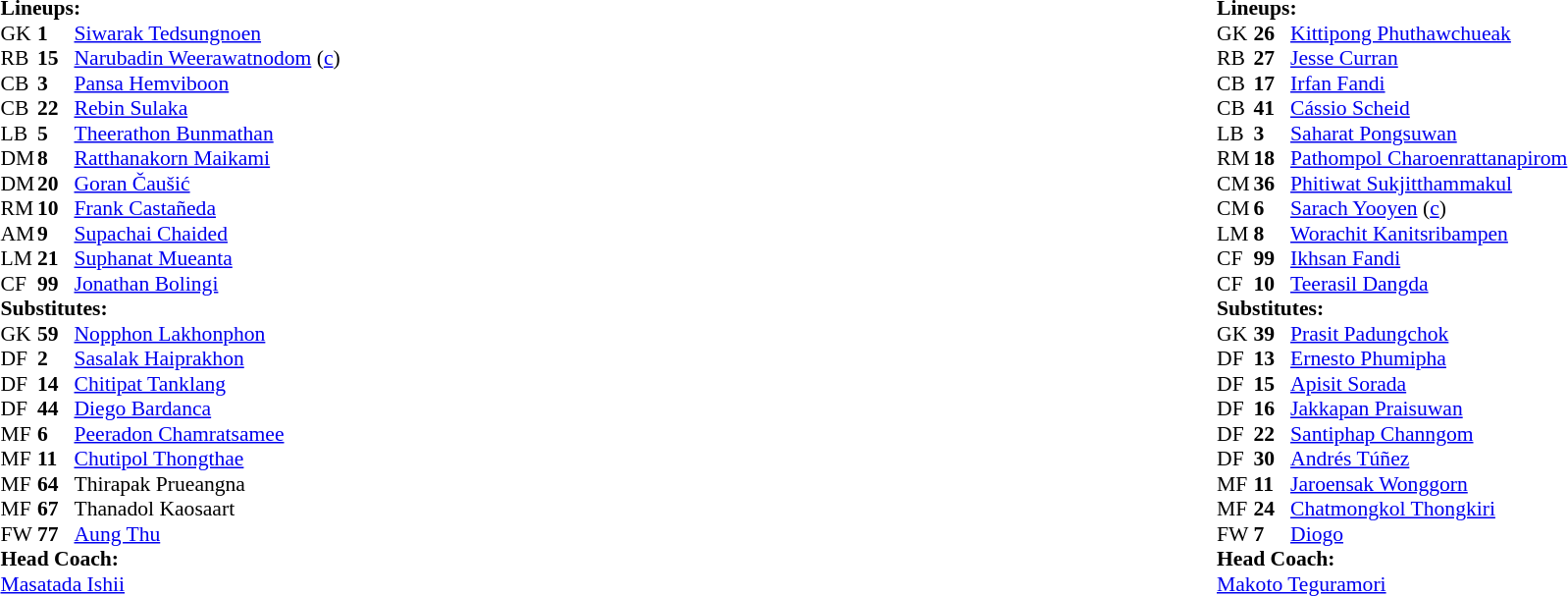<table style="width:100%">
<tr>
<td style="vertical-align:top; width:50%"><br><table style="font-size: 90%" cellspacing="0" cellpadding="0">
<tr>
<td colspan="4"><strong>Lineups:</strong></td>
</tr>
<tr>
<th width=25></th>
<th width=25></th>
</tr>
<tr>
<td>GK</td>
<td><strong>1</strong></td>
<td> <a href='#'>Siwarak Tedsungnoen</a></td>
</tr>
<tr>
<td>RB</td>
<td><strong>15</strong></td>
<td> <a href='#'>Narubadin Weerawatnodom</a> (<a href='#'>c</a>)</td>
</tr>
<tr>
<td>CB</td>
<td><strong>3</strong></td>
<td> <a href='#'>Pansa Hemviboon</a></td>
</tr>
<tr>
<td>CB</td>
<td><strong>22</strong></td>
<td> <a href='#'>Rebin Sulaka</a></td>
<td></td>
<td></td>
<td></td>
</tr>
<tr>
<td>LB</td>
<td><strong>5</strong></td>
<td> <a href='#'>Theerathon Bunmathan</a></td>
</tr>
<tr>
<td>DM</td>
<td><strong>8</strong></td>
<td> <a href='#'>Ratthanakorn Maikami</a></td>
</tr>
<tr>
<td>DM</td>
<td><strong>20</strong></td>
<td> <a href='#'>Goran Čaušić</a></td>
<td></td>
<td></td>
</tr>
<tr>
<td>RM</td>
<td><strong>10</strong></td>
<td> <a href='#'>Frank Castañeda</a></td>
<td></td>
<td></td>
<td></td>
</tr>
<tr>
<td>AM</td>
<td><strong>9</strong></td>
<td> <a href='#'>Supachai Chaided</a></td>
<td></td>
<td></td>
<td></td>
</tr>
<tr>
<td>LM</td>
<td><strong>21</strong></td>
<td> <a href='#'>Suphanat Mueanta</a></td>
</tr>
<tr>
<td>CF</td>
<td><strong>99</strong></td>
<td> <a href='#'>Jonathan Bolingi</a></td>
<td></td>
<td></td>
</tr>
<tr>
<td colspan=3><strong>Substitutes:</strong></td>
</tr>
<tr>
<td>GK</td>
<td><strong>59</strong></td>
<td> <a href='#'>Nopphon Lakhonphon</a></td>
</tr>
<tr>
<td>DF</td>
<td><strong>2</strong></td>
<td> <a href='#'>Sasalak Haiprakhon</a></td>
<td></td>
<td></td>
<td></td>
</tr>
<tr>
<td>DF</td>
<td><strong>14</strong></td>
<td> <a href='#'>Chitipat Tanklang</a></td>
</tr>
<tr>
<td>DF</td>
<td><strong>44</strong></td>
<td> <a href='#'>Diego Bardanca</a></td>
<td></td>
<td></td>
<td></td>
</tr>
<tr>
<td>MF</td>
<td><strong>6</strong></td>
<td> <a href='#'>Peeradon Chamratsamee</a></td>
<td></td>
<td></td>
<td></td>
</tr>
<tr>
<td>MF</td>
<td><strong>11</strong></td>
<td> <a href='#'>Chutipol Thongthae</a></td>
</tr>
<tr>
<td>MF</td>
<td><strong>64</strong></td>
<td> Thirapak Prueangna</td>
</tr>
<tr>
<td>MF</td>
<td><strong>67</strong></td>
<td> Thanadol Kaosaart</td>
</tr>
<tr>
<td>FW</td>
<td><strong>77</strong></td>
<td> <a href='#'>Aung Thu</a></td>
</tr>
<tr>
<td colspan=3><strong>Head Coach:</strong></td>
</tr>
<tr>
<td colspan=4> <a href='#'>Masatada Ishii</a></td>
</tr>
</table>
</td>
<td style="vertical-align:top"></td>
<td style="vertical-align:top; width:50%"><br><table cellspacing="0" cellpadding="0" style="font-size:90%; margin:auto">
<tr>
<td colspan="4"><strong>Lineups:</strong></td>
</tr>
<tr>
<th width=25></th>
<th width=25></th>
</tr>
<tr>
<td>GK</td>
<td><strong>26</strong></td>
<td> <a href='#'>Kittipong Phuthawchueak</a></td>
</tr>
<tr>
<td>RB</td>
<td><strong>27</strong></td>
<td> <a href='#'>Jesse Curran</a></td>
<td></td>
<td></td>
<td></td>
</tr>
<tr>
<td>CB</td>
<td><strong>17</strong></td>
<td> <a href='#'>Irfan Fandi</a></td>
</tr>
<tr>
<td>CB</td>
<td><strong>41</strong></td>
<td> <a href='#'>Cássio Scheid</a></td>
<td></td>
<td></td>
<td></td>
</tr>
<tr>
<td>LB</td>
<td><strong>3</strong></td>
<td> <a href='#'>Saharat Pongsuwan</a></td>
</tr>
<tr>
<td>RM</td>
<td><strong>18</strong></td>
<td> <a href='#'>Pathompol Charoenrattanapirom</a></td>
<td></td>
<td></td>
<td></td>
</tr>
<tr>
<td>CM</td>
<td><strong>36</strong></td>
<td> <a href='#'>Phitiwat Sukjitthammakul</a></td>
</tr>
<tr>
<td>CM</td>
<td><strong>6</strong></td>
<td> <a href='#'>Sarach Yooyen</a> (<a href='#'>c</a>)</td>
</tr>
<tr>
<td>LM</td>
<td><strong>8</strong></td>
<td> <a href='#'>Worachit Kanitsribampen</a></td>
<td></td>
</tr>
<tr>
<td>CF</td>
<td><strong>99</strong></td>
<td> <a href='#'>Ikhsan Fandi</a></td>
<td></td>
<td></td>
<td></td>
</tr>
<tr>
<td>CF</td>
<td><strong>10</strong></td>
<td> <a href='#'>Teerasil Dangda</a></td>
<td></td>
<td></td>
<td></td>
</tr>
<tr>
<td colspan=3><strong>Substitutes:</strong></td>
</tr>
<tr>
<td>GK</td>
<td><strong>39</strong></td>
<td> <a href='#'>Prasit Padungchok</a></td>
</tr>
<tr>
<td>DF</td>
<td><strong>13</strong></td>
<td> <a href='#'>Ernesto Phumipha</a></td>
</tr>
<tr>
<td>DF</td>
<td><strong>15</strong></td>
<td> <a href='#'>Apisit Sorada</a></td>
</tr>
<tr>
<td>DF</td>
<td><strong>16</strong></td>
<td> <a href='#'>Jakkapan Praisuwan</a></td>
<td></td>
<td></td>
<td></td>
</tr>
<tr>
<td>DF</td>
<td><strong>22</strong></td>
<td> <a href='#'>Santiphap Channgom</a></td>
</tr>
<tr>
<td>DF</td>
<td><strong>30</strong></td>
<td> <a href='#'>Andrés Túñez</a></td>
<td></td>
<td></td>
<td></td>
</tr>
<tr>
<td>MF</td>
<td><strong>11</strong></td>
<td> <a href='#'>Jaroensak Wonggorn</a></td>
<td></td>
<td></td>
<td></td>
</tr>
<tr>
<td>MF</td>
<td><strong>24</strong></td>
<td> <a href='#'>Chatmongkol Thongkiri</a></td>
<td></td>
<td></td>
<td></td>
</tr>
<tr>
<td>FW</td>
<td><strong>7</strong></td>
<td> <a href='#'>Diogo</a></td>
<td></td>
<td></td>
<td></td>
</tr>
<tr>
<td colspan=3><strong>Head Coach:</strong></td>
</tr>
<tr>
<td colspan=4> <a href='#'>Makoto Teguramori</a></td>
</tr>
</table>
</td>
</tr>
</table>
